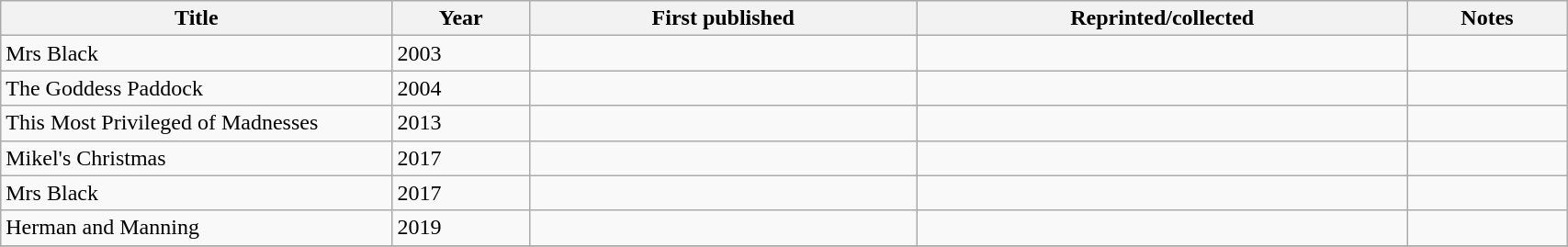<table class='wikitable sortable' width='90%'>
<tr>
<th width=25%>Title</th>
<th>Year</th>
<th>First published</th>
<th>Reprinted/collected</th>
<th>Notes</th>
</tr>
<tr>
<td>Mrs Black</td>
<td>2003</td>
<td></td>
<td></td>
<td></td>
</tr>
<tr>
<td>The Goddess Paddock</td>
<td>2004</td>
<td></td>
<td></td>
<td></td>
</tr>
<tr>
<td>This Most Privileged of Madnesses</td>
<td>2013</td>
<td></td>
<td></td>
<td></td>
</tr>
<tr>
<td>Mikel's Christmas</td>
<td>2017</td>
<td></td>
<td></td>
<td></td>
</tr>
<tr>
<td>Mrs Black</td>
<td>2017</td>
<td></td>
<td></td>
<td></td>
</tr>
<tr>
<td>Herman and Manning</td>
<td>2019</td>
<td></td>
<td></td>
<td></td>
</tr>
<tr>
</tr>
</table>
